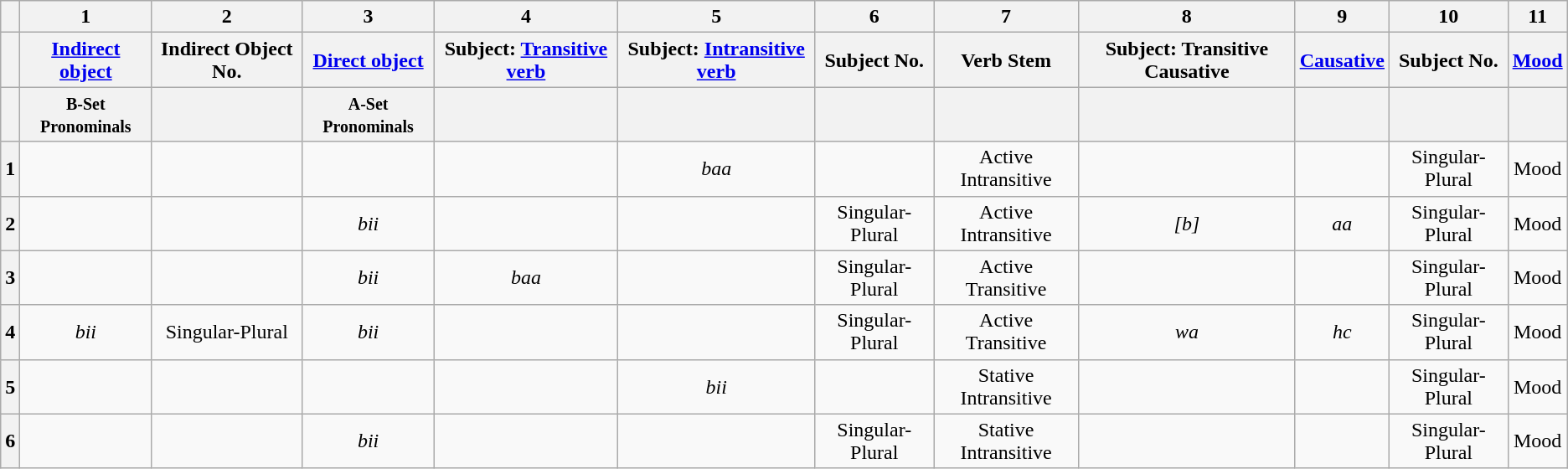<table class="wikitable" style="text-align:center;">
<tr>
<th></th>
<th>1</th>
<th>2</th>
<th>3</th>
<th>4</th>
<th>5</th>
<th>6</th>
<th>7</th>
<th>8</th>
<th>9</th>
<th>10</th>
<th>11</th>
</tr>
<tr>
<th></th>
<th><a href='#'>Indirect object</a></th>
<th>Indirect Object No.</th>
<th><a href='#'>Direct object</a></th>
<th>Subject: <a href='#'>Transitive verb</a></th>
<th>Subject: <a href='#'>Intransitive verb</a></th>
<th>Subject No.</th>
<th>Verb Stem</th>
<th>Subject: Transitive Causative</th>
<th><a href='#'>Causative</a></th>
<th>Subject No.</th>
<th><a href='#'>Mood</a></th>
</tr>
<tr>
<th></th>
<th><small>B-Set Pronominals</small></th>
<th></th>
<th><small>A-Set Pronominals</small></th>
<th></th>
<th></th>
<th></th>
<th></th>
<th></th>
<th></th>
<th></th>
<th></th>
</tr>
<tr>
<th>1</th>
<td></td>
<td></td>
<td></td>
<td></td>
<td><em>baa</em></td>
<td></td>
<td>Active Intransitive</td>
<td></td>
<td></td>
<td>Singular-Plural</td>
<td>Mood</td>
</tr>
<tr>
<th>2</th>
<td></td>
<td></td>
<td><em>bii</em></td>
<td></td>
<td></td>
<td>Singular-Plural</td>
<td>Active Intransitive</td>
<td><em>[b]</em></td>
<td><em>aa</em></td>
<td>Singular-Plural</td>
<td>Mood</td>
</tr>
<tr>
<th>3</th>
<td></td>
<td></td>
<td><em>bii</em></td>
<td><em>baa</em></td>
<td></td>
<td>Singular-Plural</td>
<td>Active Transitive</td>
<td></td>
<td></td>
<td>Singular-Plural</td>
<td>Mood</td>
</tr>
<tr>
<th>4</th>
<td><em>bii</em></td>
<td>Singular-Plural</td>
<td><em>bii</em></td>
<td></td>
<td></td>
<td>Singular-Plural</td>
<td>Active Transitive</td>
<td><em>wa</em></td>
<td><em>hc</em></td>
<td>Singular-Plural</td>
<td>Mood</td>
</tr>
<tr>
<th>5</th>
<td></td>
<td></td>
<td></td>
<td></td>
<td><em>bii</em></td>
<td></td>
<td>Stative Intransitive</td>
<td></td>
<td></td>
<td>Singular-Plural</td>
<td>Mood</td>
</tr>
<tr>
<th>6</th>
<td></td>
<td></td>
<td><em>bii</em></td>
<td></td>
<td></td>
<td>Singular-Plural</td>
<td>Stative Intransitive</td>
<td></td>
<td></td>
<td>Singular-Plural</td>
<td>Mood</td>
</tr>
</table>
